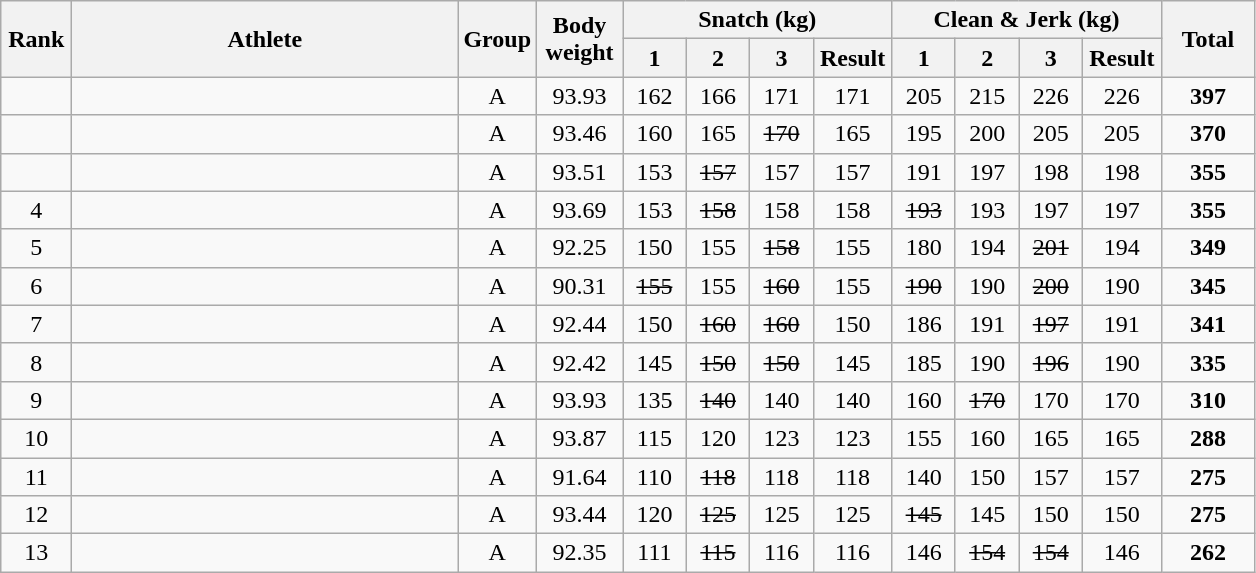<table class = "wikitable" style="text-align:center;">
<tr>
<th rowspan=2 width=40>Rank</th>
<th rowspan=2 width=250>Athlete</th>
<th rowspan=2 width=40>Group</th>
<th rowspan=2 width=50>Body weight</th>
<th colspan=4>Snatch (kg)</th>
<th colspan=4>Clean & Jerk (kg)</th>
<th rowspan=2 width=55>Total</th>
</tr>
<tr>
<th width=35>1</th>
<th width=35>2</th>
<th width=35>3</th>
<th width=45>Result</th>
<th width=35>1</th>
<th width=35>2</th>
<th width=35>3</th>
<th width=45>Result</th>
</tr>
<tr>
<td></td>
<td align=left></td>
<td>A</td>
<td>93.93</td>
<td>162</td>
<td>166</td>
<td>171</td>
<td>171</td>
<td>205</td>
<td>215</td>
<td>226</td>
<td>226</td>
<td><strong>397</strong></td>
</tr>
<tr>
<td></td>
<td align=left></td>
<td>A</td>
<td>93.46</td>
<td>160</td>
<td>165</td>
<td><s>170</s></td>
<td>165</td>
<td>195</td>
<td>200</td>
<td>205</td>
<td>205</td>
<td><strong>370</strong></td>
</tr>
<tr>
<td></td>
<td align=left></td>
<td>A</td>
<td>93.51</td>
<td>153</td>
<td><s>157</s></td>
<td>157</td>
<td>157</td>
<td>191</td>
<td>197</td>
<td>198</td>
<td>198</td>
<td><strong>355</strong></td>
</tr>
<tr>
<td>4</td>
<td align=left></td>
<td>A</td>
<td>93.69</td>
<td>153</td>
<td><s>158</s></td>
<td>158</td>
<td>158</td>
<td><s>193</s></td>
<td>193</td>
<td>197</td>
<td>197</td>
<td><strong>355</strong></td>
</tr>
<tr>
<td>5</td>
<td align=left></td>
<td>A</td>
<td>92.25</td>
<td>150</td>
<td>155</td>
<td><s>158</s></td>
<td>155</td>
<td>180</td>
<td>194</td>
<td><s>201</s></td>
<td>194</td>
<td><strong>349</strong></td>
</tr>
<tr>
<td>6</td>
<td align=left></td>
<td>A</td>
<td>90.31</td>
<td><s>155</s></td>
<td>155</td>
<td><s>160</s></td>
<td>155</td>
<td><s>190</s></td>
<td>190</td>
<td><s>200</s></td>
<td>190</td>
<td><strong>345</strong></td>
</tr>
<tr>
<td>7</td>
<td align=left></td>
<td>A</td>
<td>92.44</td>
<td>150</td>
<td><s>160</s></td>
<td><s>160</s></td>
<td>150</td>
<td>186</td>
<td>191</td>
<td><s>197</s></td>
<td>191</td>
<td><strong>341</strong></td>
</tr>
<tr>
<td>8</td>
<td align=left></td>
<td>A</td>
<td>92.42</td>
<td>145</td>
<td><s>150</s></td>
<td><s>150</s></td>
<td>145</td>
<td>185</td>
<td>190</td>
<td><s>196</s></td>
<td>190</td>
<td><strong>335</strong></td>
</tr>
<tr>
<td>9</td>
<td align=left></td>
<td>A</td>
<td>93.93</td>
<td>135</td>
<td><s>140</s></td>
<td>140</td>
<td>140</td>
<td>160</td>
<td><s>170</s></td>
<td>170</td>
<td>170</td>
<td><strong>310</strong></td>
</tr>
<tr>
<td>10</td>
<td align=left></td>
<td>A</td>
<td>93.87</td>
<td>115</td>
<td>120</td>
<td>123</td>
<td>123</td>
<td>155</td>
<td>160</td>
<td>165</td>
<td>165</td>
<td><strong>288</strong></td>
</tr>
<tr>
<td>11</td>
<td align=left></td>
<td>A</td>
<td>91.64</td>
<td>110</td>
<td><s>118</s></td>
<td>118</td>
<td>118</td>
<td>140</td>
<td>150</td>
<td>157</td>
<td>157</td>
<td><strong>275</strong></td>
</tr>
<tr>
<td>12</td>
<td align=left></td>
<td>A</td>
<td>93.44</td>
<td>120</td>
<td><s>125</s></td>
<td>125</td>
<td>125</td>
<td><s>145</s></td>
<td>145</td>
<td>150</td>
<td>150</td>
<td><strong>275</strong></td>
</tr>
<tr>
<td>13</td>
<td align=left></td>
<td>A</td>
<td>92.35</td>
<td>111</td>
<td><s>115</s></td>
<td>116</td>
<td>116</td>
<td>146</td>
<td><s>154</s></td>
<td><s>154</s></td>
<td>146</td>
<td><strong>262</strong></td>
</tr>
</table>
